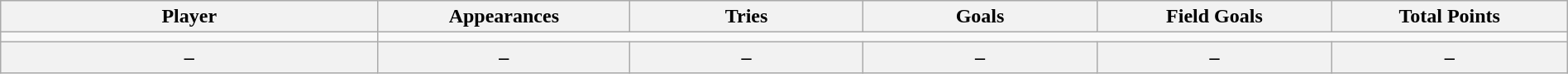<table class="wikitable sortable" width="100%" style="text-align: center;">
<tr>
<th style="width:25em">Player</th>
<th style="width:15em" data-sort-type="number">Appearances</th>
<th style="width:15em" data-sort-type="number">Tries</th>
<th style="width:15em" data-sort-type="number">Goals</th>
<th style="width:15em" data-sort-type="number">Field Goals</th>
<th style="width:15em" data-sort-type="number">Total Points</th>
</tr>
<tr>
<td></td>
</tr>
<tr class="sortbottom">
<th>–</th>
<th>–</th>
<th>–</th>
<th>–</th>
<th>–</th>
<th>–</th>
</tr>
</table>
